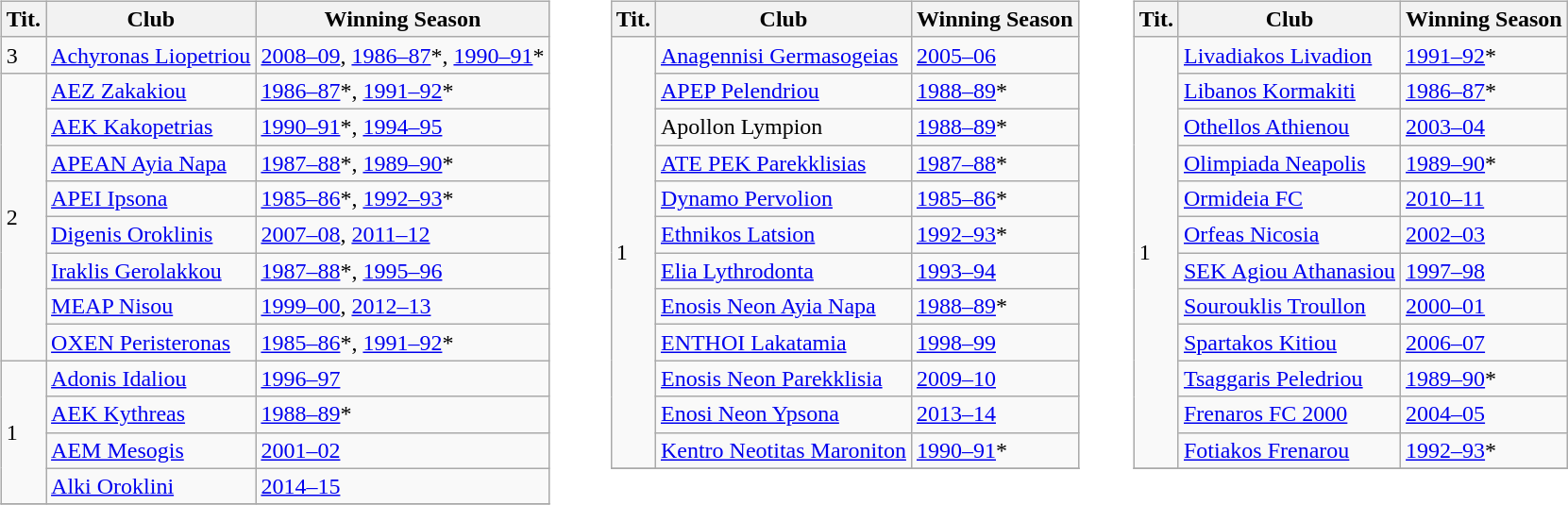<table>
<tr>
<td valign="top" width=35%><br><table class="wikitable" style="text-align:left style="font-size:90%">
<tr>
<th><span><strong>Tit.</strong></span></th>
<th>Club</th>
<th>Winning Season</th>
</tr>
<tr>
<td>3</td>
<td><a href='#'>Achyronas Liopetriou</a></td>
<td><a href='#'>2008–09</a>, <a href='#'>1986–87</a>*, <a href='#'>1990–91</a>*</td>
</tr>
<tr>
<td rowspan=8>2</td>
<td><a href='#'>AEZ Zakakiou</a></td>
<td><a href='#'>1986–87</a>*, <a href='#'>1991–92</a>*</td>
</tr>
<tr>
<td><a href='#'>AEK Kakopetrias</a></td>
<td><a href='#'>1990–91</a>*, <a href='#'>1994–95</a></td>
</tr>
<tr>
<td><a href='#'>APEAN Ayia Napa</a></td>
<td><a href='#'>1987–88</a>*, <a href='#'>1989–90</a>*</td>
</tr>
<tr>
<td><a href='#'>APEI Ipsona</a></td>
<td><a href='#'>1985–86</a>*, <a href='#'>1992–93</a>*</td>
</tr>
<tr>
<td><a href='#'>Digenis Oroklinis</a></td>
<td><a href='#'>2007–08</a>, <a href='#'>2011–12</a></td>
</tr>
<tr>
<td><a href='#'>Iraklis Gerolakkou</a></td>
<td><a href='#'>1987–88</a>*, <a href='#'>1995–96</a></td>
</tr>
<tr>
<td><a href='#'>MEAP Nisou</a></td>
<td><a href='#'>1999–00</a>, <a href='#'>2012–13</a></td>
</tr>
<tr>
<td><a href='#'>OXEN Peristeronas</a></td>
<td><a href='#'>1985–86</a>*, <a href='#'>1991–92</a>*</td>
</tr>
<tr>
<td rowspan=4>1</td>
<td><a href='#'>Adonis Idaliou</a></td>
<td><a href='#'>1996–97</a></td>
</tr>
<tr>
<td><a href='#'>AEK Kythreas</a></td>
<td><a href='#'>1988–89</a>*</td>
</tr>
<tr>
<td><a href='#'>AEM Mesogis</a></td>
<td><a href='#'>2001–02</a></td>
</tr>
<tr>
<td><a href='#'>Alki Oroklini</a></td>
<td><a href='#'>2014–15</a></td>
</tr>
<tr>
</tr>
</table>
</td>
<td valign="top" width=30%><br><table class="wikitable" style="text-align:left style="font-size:90%">
<tr>
<th><span><strong>Tit.</strong></span></th>
<th>Club</th>
<th>Winning Season</th>
</tr>
<tr>
<td rowspan=12>1</td>
<td><a href='#'>Anagennisi Germasogeias</a></td>
<td><a href='#'>2005–06</a></td>
</tr>
<tr>
<td><a href='#'>APEP Pelendriou</a></td>
<td><a href='#'>1988–89</a>*</td>
</tr>
<tr>
<td>Apollon Lympion</td>
<td><a href='#'>1988–89</a>*</td>
</tr>
<tr>
<td><a href='#'>ATE PEK Parekklisias</a></td>
<td><a href='#'>1987–88</a>*</td>
</tr>
<tr>
<td><a href='#'>Dynamo Pervolion</a></td>
<td><a href='#'>1985–86</a>*</td>
</tr>
<tr>
<td><a href='#'>Ethnikos Latsion</a></td>
<td><a href='#'>1992–93</a>*</td>
</tr>
<tr>
<td><a href='#'>Elia Lythrodonta</a></td>
<td><a href='#'>1993–94</a></td>
</tr>
<tr>
<td><a href='#'>Enosis Neon Ayia Napa</a></td>
<td><a href='#'>1988–89</a>*</td>
</tr>
<tr>
<td><a href='#'>ENTHOI Lakatamia</a></td>
<td><a href='#'>1998–99</a></td>
</tr>
<tr>
<td><a href='#'>Enosis Neon Parekklisia</a></td>
<td><a href='#'>2009–10</a></td>
</tr>
<tr>
<td><a href='#'>Enosi Neon Ypsona</a></td>
<td><a href='#'>2013–14</a></td>
</tr>
<tr>
<td><a href='#'>Kentro Neotitas Maroniton</a></td>
<td><a href='#'>1990–91</a>*</td>
</tr>
<tr>
</tr>
</table>
</td>
<td valign="top" width=30%><br><table class="wikitable" style="text-align:left style="font-size:90%">
<tr>
<th><span><strong>Tit.</strong></span></th>
<th>Club</th>
<th>Winning Season</th>
</tr>
<tr>
<td rowspan=12>1</td>
<td><a href='#'>Livadiakos Livadion</a></td>
<td><a href='#'>1991–92</a>*</td>
</tr>
<tr>
<td><a href='#'>Libanos Kormakiti</a></td>
<td><a href='#'>1986–87</a>*</td>
</tr>
<tr>
<td><a href='#'>Othellos Athienou</a></td>
<td><a href='#'>2003–04</a></td>
</tr>
<tr>
<td><a href='#'>Olimpiada Neapolis</a></td>
<td><a href='#'>1989–90</a>*</td>
</tr>
<tr>
<td><a href='#'>Ormideia FC</a></td>
<td><a href='#'>2010–11</a></td>
</tr>
<tr>
<td><a href='#'>Orfeas Nicosia</a></td>
<td><a href='#'>2002–03</a></td>
</tr>
<tr>
<td><a href='#'>SEK Agiou Athanasiou</a></td>
<td><a href='#'>1997–98</a></td>
</tr>
<tr>
<td><a href='#'>Sourouklis Troullon</a></td>
<td><a href='#'>2000–01</a></td>
</tr>
<tr>
<td><a href='#'>Spartakos Kitiou</a></td>
<td><a href='#'>2006–07</a></td>
</tr>
<tr>
<td><a href='#'>Tsaggaris Peledriou</a></td>
<td><a href='#'>1989–90</a>*</td>
</tr>
<tr>
<td><a href='#'>Frenaros FC 2000</a></td>
<td><a href='#'>2004–05</a></td>
</tr>
<tr>
<td><a href='#'>Fotiakos Frenarou</a></td>
<td><a href='#'>1992–93</a>*</td>
</tr>
<tr>
</tr>
</table>
</td>
</tr>
</table>
